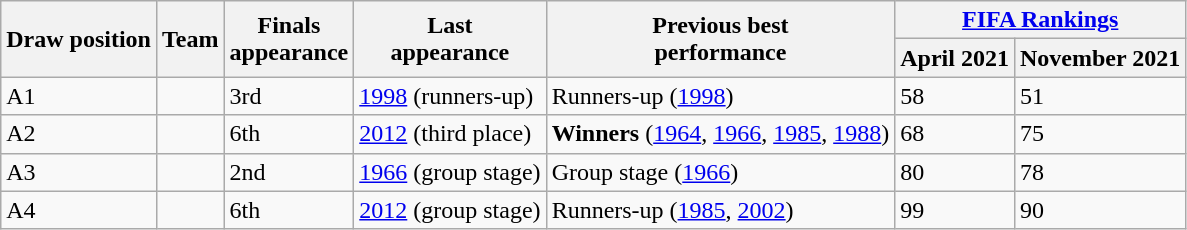<table class="wikitable sortable" style="text-align:left;">
<tr>
<th rowspan=2>Draw position</th>
<th rowspan=2>Team</th>
<th rowspan=2 data-sort-type="number">Finals<br>appearance</th>
<th rowspan=2>Last<br>appearance</th>
<th rowspan=2>Previous best<br>performance</th>
<th colspan=2><a href='#'>FIFA Rankings</a></th>
</tr>
<tr>
<th>April 2021</th>
<th>November 2021</th>
</tr>
<tr>
<td>A1</td>
<td style=white-space:nowrap></td>
<td>3rd</td>
<td><a href='#'>1998</a> (runners-up)</td>
<td data-sort-value="3">Runners-up (<a href='#'>1998</a>)</td>
<td>58</td>
<td>51</td>
</tr>
<tr>
<td>A2</td>
<td style=white-space:nowrap></td>
<td>6th</td>
<td><a href='#'>2012</a> (third place)</td>
<td data-sort-value="1"><strong>Winners</strong> (<a href='#'>1964</a>, <a href='#'>1966</a>, <a href='#'>1985</a>, <a href='#'>1988</a>)</td>
<td>68</td>
<td>75</td>
</tr>
<tr>
<td>A3</td>
<td style=white-space:nowrap></td>
<td>2nd</td>
<td><a href='#'>1966</a> (group stage)</td>
<td data-sort-value="4">Group stage (<a href='#'>1966</a>)</td>
<td>80</td>
<td>78</td>
</tr>
<tr>
<td>A4</td>
<td style=white-space:nowrap></td>
<td>6th</td>
<td><a href='#'>2012</a> (group stage)</td>
<td data-sort-value="2">Runners-up (<a href='#'>1985</a>, <a href='#'>2002</a>)</td>
<td>99</td>
<td>90</td>
</tr>
</table>
